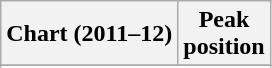<table class="wikitable sortable plainrowheaders">
<tr>
<th>Chart (2011–12)</th>
<th>Peak<br>position</th>
</tr>
<tr>
</tr>
<tr>
</tr>
<tr>
</tr>
<tr>
</tr>
<tr>
</tr>
<tr>
</tr>
<tr>
</tr>
<tr>
</tr>
</table>
